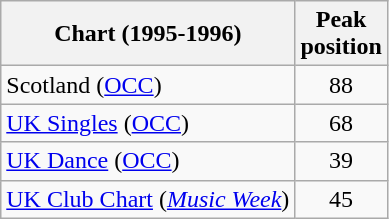<table class="wikitable sortable">
<tr>
<th>Chart (1995-1996)</th>
<th>Peak<br>position</th>
</tr>
<tr>
<td>Scotland (<a href='#'>OCC</a>)</td>
<td align="center">88</td>
</tr>
<tr>
<td><a href='#'>UK Singles</a> (<a href='#'>OCC</a>)</td>
<td align="center">68</td>
</tr>
<tr>
<td><a href='#'>UK Dance</a> (<a href='#'>OCC</a>)</td>
<td align="center">39</td>
</tr>
<tr>
<td><a href='#'>UK Club Chart</a> (<em><a href='#'>Music Week</a></em>)</td>
<td align="center">45</td>
</tr>
</table>
